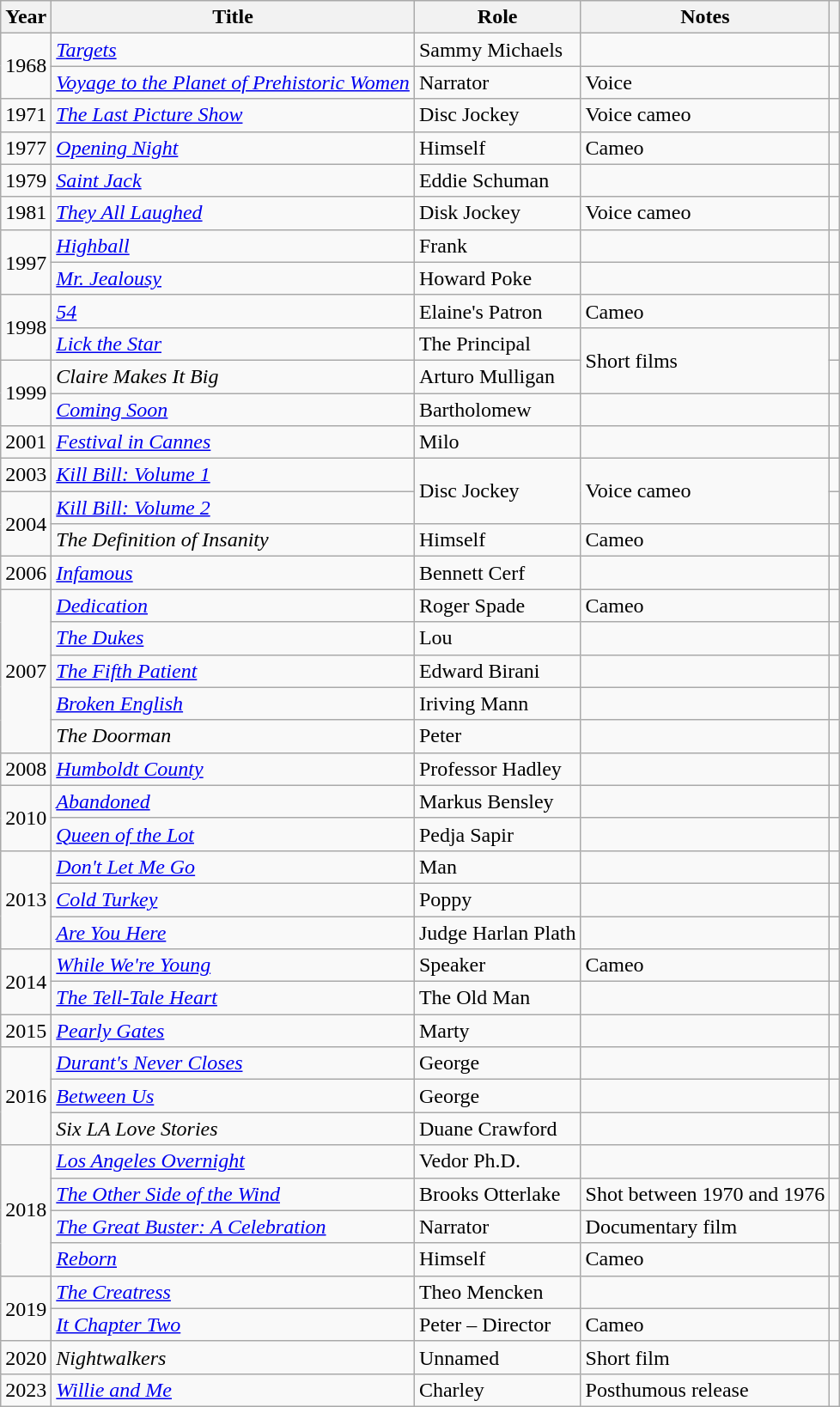<table class="wikitable">
<tr>
<th>Year</th>
<th>Title</th>
<th>Role</th>
<th>Notes</th>
<th></th>
</tr>
<tr>
<td rowspan="2">1968</td>
<td><em><a href='#'>Targets</a></em></td>
<td>Sammy Michaels</td>
<td></td>
<td></td>
</tr>
<tr>
<td><em><a href='#'>Voyage to the Planet of Prehistoric Women</a></em></td>
<td>Narrator</td>
<td>Voice</td>
<td></td>
</tr>
<tr>
<td>1971</td>
<td><em><a href='#'>The Last Picture Show</a></em></td>
<td>Disc Jockey</td>
<td>Voice cameo</td>
<td></td>
</tr>
<tr>
<td>1977</td>
<td><em><a href='#'>Opening Night</a></em></td>
<td>Himself</td>
<td>Cameo</td>
<td></td>
</tr>
<tr>
<td>1979</td>
<td><em><a href='#'>Saint Jack</a></em></td>
<td>Eddie Schuman</td>
<td></td>
<td></td>
</tr>
<tr>
<td>1981</td>
<td><em><a href='#'>They All Laughed</a></em></td>
<td>Disk Jockey</td>
<td>Voice cameo</td>
<td></td>
</tr>
<tr>
<td rowspan="2">1997</td>
<td><em><a href='#'>Highball</a></em></td>
<td>Frank</td>
<td></td>
<td></td>
</tr>
<tr>
<td><em><a href='#'>Mr. Jealousy</a></em></td>
<td>Howard Poke</td>
<td></td>
<td></td>
</tr>
<tr>
<td rowspan="2">1998</td>
<td><em><a href='#'>54</a></em></td>
<td>Elaine's Patron</td>
<td>Cameo</td>
<td></td>
</tr>
<tr>
<td><em><a href='#'>Lick the Star</a></em></td>
<td>The Principal</td>
<td rowspan="2">Short films</td>
<td></td>
</tr>
<tr>
<td rowspan="2">1999</td>
<td><em>Claire Makes It Big</em></td>
<td>Arturo Mulligan</td>
<td></td>
</tr>
<tr>
<td><em><a href='#'>Coming Soon</a></em></td>
<td>Bartholomew</td>
<td></td>
<td></td>
</tr>
<tr>
<td>2001</td>
<td><em><a href='#'>Festival in Cannes</a></em></td>
<td>Milo</td>
<td></td>
<td></td>
</tr>
<tr>
<td>2003</td>
<td><em><a href='#'>Kill Bill: Volume 1</a></em></td>
<td rowspan="2">Disc Jockey</td>
<td rowspan="2">Voice cameo</td>
<td></td>
</tr>
<tr>
<td rowspan="2">2004</td>
<td><em><a href='#'>Kill Bill: Volume 2</a></em></td>
<td></td>
</tr>
<tr>
<td><em>The Definition of Insanity</em></td>
<td>Himself</td>
<td>Cameo</td>
<td></td>
</tr>
<tr>
<td>2006</td>
<td><em><a href='#'>Infamous</a></em></td>
<td>Bennett Cerf</td>
<td></td>
<td></td>
</tr>
<tr>
<td rowspan="5">2007</td>
<td><em><a href='#'>Dedication</a></em></td>
<td>Roger Spade</td>
<td>Cameo</td>
<td></td>
</tr>
<tr>
<td><em><a href='#'>The Dukes</a></em></td>
<td>Lou</td>
<td></td>
<td></td>
</tr>
<tr>
<td><em><a href='#'>The Fifth Patient</a></em></td>
<td>Edward Birani</td>
<td></td>
<td></td>
</tr>
<tr>
<td><em><a href='#'>Broken English</a></em></td>
<td>Iriving Mann</td>
<td></td>
<td></td>
</tr>
<tr>
<td><em>The Doorman</em></td>
<td>Peter</td>
<td></td>
<td></td>
</tr>
<tr>
<td>2008</td>
<td><em><a href='#'>Humboldt County</a></em></td>
<td>Professor Hadley</td>
<td></td>
<td></td>
</tr>
<tr>
<td rowspan="2">2010</td>
<td><em><a href='#'>Abandoned</a></em></td>
<td>Markus Bensley</td>
<td></td>
<td></td>
</tr>
<tr>
<td><em><a href='#'>Queen of the Lot</a></em></td>
<td>Pedja Sapir</td>
<td></td>
<td></td>
</tr>
<tr>
<td rowspan="3">2013</td>
<td><em><a href='#'>Don't Let Me Go</a></em></td>
<td>Man</td>
<td></td>
<td></td>
</tr>
<tr>
<td><em><a href='#'>Cold Turkey</a></em></td>
<td>Poppy</td>
<td></td>
<td></td>
</tr>
<tr>
<td><em><a href='#'>Are You Here</a></em></td>
<td>Judge Harlan Plath</td>
<td></td>
<td></td>
</tr>
<tr>
<td rowspan="2">2014</td>
<td><em><a href='#'>While We're Young</a></em></td>
<td>Speaker</td>
<td>Cameo</td>
<td></td>
</tr>
<tr>
<td><em><a href='#'>The Tell-Tale Heart</a></em></td>
<td>The Old Man</td>
<td></td>
<td></td>
</tr>
<tr>
<td>2015</td>
<td><em><a href='#'>Pearly Gates</a></em></td>
<td>Marty</td>
<td></td>
<td></td>
</tr>
<tr>
<td rowspan="3">2016</td>
<td><em><a href='#'>Durant's Never Closes</a></em></td>
<td>George</td>
<td></td>
<td></td>
</tr>
<tr>
<td><em><a href='#'>Between Us</a></em></td>
<td>George</td>
<td></td>
<td></td>
</tr>
<tr>
<td><em>Six LA Love Stories</em></td>
<td>Duane Crawford</td>
<td></td>
<td></td>
</tr>
<tr>
<td rowspan="4">2018</td>
<td><em><a href='#'>Los Angeles Overnight</a></em></td>
<td>Vedor Ph.D.</td>
<td></td>
<td></td>
</tr>
<tr>
<td><em><a href='#'>The Other Side of the Wind</a></em></td>
<td>Brooks Otterlake</td>
<td>Shot between 1970 and 1976</td>
<td></td>
</tr>
<tr>
<td><em><a href='#'>The Great Buster: A Celebration</a></em></td>
<td>Narrator</td>
<td>Documentary film</td>
<td></td>
</tr>
<tr>
<td><em><a href='#'>Reborn</a></em></td>
<td>Himself</td>
<td>Cameo</td>
<td></td>
</tr>
<tr>
<td rowspan="2">2019</td>
<td><em><a href='#'>The Creatress</a></em></td>
<td>Theo Mencken</td>
<td></td>
<td></td>
</tr>
<tr>
<td><em><a href='#'>It Chapter Two</a></em></td>
<td>Peter – Director</td>
<td>Cameo</td>
<td></td>
</tr>
<tr>
<td>2020</td>
<td><em>Nightwalkers</em></td>
<td>Unnamed</td>
<td>Short film</td>
<td></td>
</tr>
<tr>
<td>2023</td>
<td><em><a href='#'>Willie and Me</a></em></td>
<td>Charley</td>
<td>Posthumous release</td>
<td></td>
</tr>
</table>
